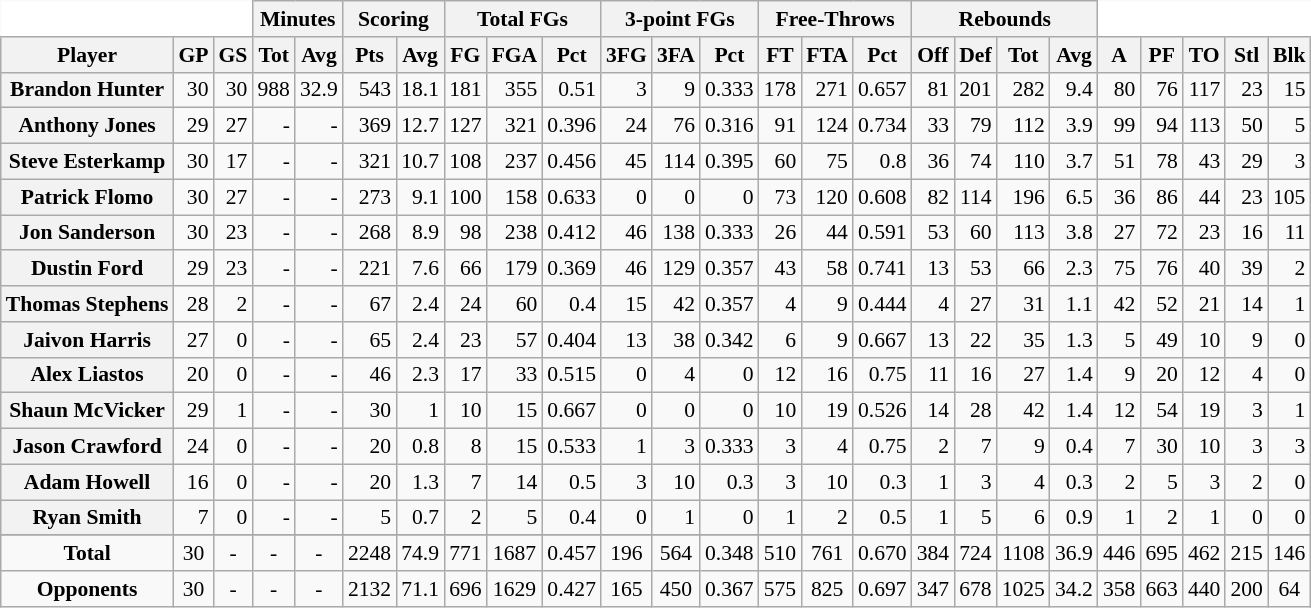<table class="wikitable sortable" border="1" style="font-size:90%;">
<tr>
<th colspan="3" style="border-top-style:hidden; border-left-style:hidden; background: white;"></th>
<th colspan="2" style=>Minutes</th>
<th colspan="2" style=>Scoring</th>
<th colspan="3" style=>Total FGs</th>
<th colspan="3" style=>3-point FGs</th>
<th colspan="3" style=>Free-Throws</th>
<th colspan="4" style=>Rebounds</th>
<th colspan="5" style="border-top-style:hidden; border-right-style:hidden; background: white;"></th>
</tr>
<tr>
<th scope="col" style=>Player</th>
<th scope="col" style=>GP</th>
<th scope="col" style=>GS</th>
<th scope="col" style=>Tot</th>
<th scope="col" style=>Avg</th>
<th scope="col" style=>Pts</th>
<th scope="col" style=>Avg</th>
<th scope="col" style=>FG</th>
<th scope="col" style=>FGA</th>
<th scope="col" style=>Pct</th>
<th scope="col" style=>3FG</th>
<th scope="col" style=>3FA</th>
<th scope="col" style=>Pct</th>
<th scope="col" style=>FT</th>
<th scope="col" style=>FTA</th>
<th scope="col" style=>Pct</th>
<th scope="col" style=>Off</th>
<th scope="col" style=>Def</th>
<th scope="col" style=>Tot</th>
<th scope="col" style=>Avg</th>
<th scope="col" style=>A</th>
<th scope="col" style=>PF</th>
<th scope="col" style=>TO</th>
<th scope="col" style=>Stl</th>
<th scope="col" style=>Blk</th>
</tr>
<tr>
<th>Brandon Hunter</th>
<td align="right">30</td>
<td align="right">30</td>
<td align="right">988</td>
<td align="right">32.9</td>
<td align="right">543</td>
<td align="right">18.1</td>
<td align="right">181</td>
<td align="right">355</td>
<td align="right">0.51</td>
<td align="right">3</td>
<td align="right">9</td>
<td align="right">0.333</td>
<td align="right">178</td>
<td align="right">271</td>
<td align="right">0.657</td>
<td align="right">81</td>
<td align="right">201</td>
<td align="right">282</td>
<td align="right">9.4</td>
<td align="right">80</td>
<td align="right">76</td>
<td align="right">117</td>
<td align="right">23</td>
<td align="right">15</td>
</tr>
<tr>
<th>Anthony Jones</th>
<td align="right">29</td>
<td align="right">27</td>
<td align="right">-</td>
<td align="right">-</td>
<td align="right">369</td>
<td align="right">12.7</td>
<td align="right">127</td>
<td align="right">321</td>
<td align="right">0.396</td>
<td align="right">24</td>
<td align="right">76</td>
<td align="right">0.316</td>
<td align="right">91</td>
<td align="right">124</td>
<td align="right">0.734</td>
<td align="right">33</td>
<td align="right">79</td>
<td align="right">112</td>
<td align="right">3.9</td>
<td align="right">99</td>
<td align="right">94</td>
<td align="right">113</td>
<td align="right">50</td>
<td align="right">5</td>
</tr>
<tr>
<th>Steve Esterkamp</th>
<td align="right">30</td>
<td align="right">17</td>
<td align="right">-</td>
<td align="right">-</td>
<td align="right">321</td>
<td align="right">10.7</td>
<td align="right">108</td>
<td align="right">237</td>
<td align="right">0.456</td>
<td align="right">45</td>
<td align="right">114</td>
<td align="right">0.395</td>
<td align="right">60</td>
<td align="right">75</td>
<td align="right">0.8</td>
<td align="right">36</td>
<td align="right">74</td>
<td align="right">110</td>
<td align="right">3.7</td>
<td align="right">51</td>
<td align="right">78</td>
<td align="right">43</td>
<td align="right">29</td>
<td align="right">3</td>
</tr>
<tr>
<th>Patrick Flomo</th>
<td align="right">30</td>
<td align="right">27</td>
<td align="right">-</td>
<td align="right">-</td>
<td align="right">273</td>
<td align="right">9.1</td>
<td align="right">100</td>
<td align="right">158</td>
<td align="right">0.633</td>
<td align="right">0</td>
<td align="right">0</td>
<td align="right">0</td>
<td align="right">73</td>
<td align="right">120</td>
<td align="right">0.608</td>
<td align="right">82</td>
<td align="right">114</td>
<td align="right">196</td>
<td align="right">6.5</td>
<td align="right">36</td>
<td align="right">86</td>
<td align="right">44</td>
<td align="right">23</td>
<td align="right">105</td>
</tr>
<tr>
<th>Jon Sanderson</th>
<td align="right">30</td>
<td align="right">23</td>
<td align="right">-</td>
<td align="right">-</td>
<td align="right">268</td>
<td align="right">8.9</td>
<td align="right">98</td>
<td align="right">238</td>
<td align="right">0.412</td>
<td align="right">46</td>
<td align="right">138</td>
<td align="right">0.333</td>
<td align="right">26</td>
<td align="right">44</td>
<td align="right">0.591</td>
<td align="right">53</td>
<td align="right">60</td>
<td align="right">113</td>
<td align="right">3.8</td>
<td align="right">27</td>
<td align="right">72</td>
<td align="right">23</td>
<td align="right">16</td>
<td align="right">11</td>
</tr>
<tr>
<th>Dustin Ford</th>
<td align="right">29</td>
<td align="right">23</td>
<td align="right">-</td>
<td align="right">-</td>
<td align="right">221</td>
<td align="right">7.6</td>
<td align="right">66</td>
<td align="right">179</td>
<td align="right">0.369</td>
<td align="right">46</td>
<td align="right">129</td>
<td align="right">0.357</td>
<td align="right">43</td>
<td align="right">58</td>
<td align="right">0.741</td>
<td align="right">13</td>
<td align="right">53</td>
<td align="right">66</td>
<td align="right">2.3</td>
<td align="right">75</td>
<td align="right">76</td>
<td align="right">40</td>
<td align="right">39</td>
<td align="right">2</td>
</tr>
<tr>
<th>Thomas Stephens</th>
<td align="right">28</td>
<td align="right">2</td>
<td align="right">-</td>
<td align="right">-</td>
<td align="right">67</td>
<td align="right">2.4</td>
<td align="right">24</td>
<td align="right">60</td>
<td align="right">0.4</td>
<td align="right">15</td>
<td align="right">42</td>
<td align="right">0.357</td>
<td align="right">4</td>
<td align="right">9</td>
<td align="right">0.444</td>
<td align="right">4</td>
<td align="right">27</td>
<td align="right">31</td>
<td align="right">1.1</td>
<td align="right">42</td>
<td align="right">52</td>
<td align="right">21</td>
<td align="right">14</td>
<td align="right">1</td>
</tr>
<tr>
<th>Jaivon Harris</th>
<td align="right">27</td>
<td align="right">0</td>
<td align="right">-</td>
<td align="right">-</td>
<td align="right">65</td>
<td align="right">2.4</td>
<td align="right">23</td>
<td align="right">57</td>
<td align="right">0.404</td>
<td align="right">13</td>
<td align="right">38</td>
<td align="right">0.342</td>
<td align="right">6</td>
<td align="right">9</td>
<td align="right">0.667</td>
<td align="right">13</td>
<td align="right">22</td>
<td align="right">35</td>
<td align="right">1.3</td>
<td align="right">5</td>
<td align="right">49</td>
<td align="right">10</td>
<td align="right">9</td>
<td align="right">0</td>
</tr>
<tr>
<th>Alex Liastos</th>
<td align="right">20</td>
<td align="right">0</td>
<td align="right">-</td>
<td align="right">-</td>
<td align="right">46</td>
<td align="right">2.3</td>
<td align="right">17</td>
<td align="right">33</td>
<td align="right">0.515</td>
<td align="right">0</td>
<td align="right">4</td>
<td align="right">0</td>
<td align="right">12</td>
<td align="right">16</td>
<td align="right">0.75</td>
<td align="right">11</td>
<td align="right">16</td>
<td align="right">27</td>
<td align="right">1.4</td>
<td align="right">9</td>
<td align="right">20</td>
<td align="right">12</td>
<td align="right">4</td>
<td align="right">0</td>
</tr>
<tr>
<th>Shaun McVicker</th>
<td align="right">29</td>
<td align="right">1</td>
<td align="right">-</td>
<td align="right">-</td>
<td align="right">30</td>
<td align="right">1</td>
<td align="right">10</td>
<td align="right">15</td>
<td align="right">0.667</td>
<td align="right">0</td>
<td align="right">0</td>
<td align="right">0</td>
<td align="right">10</td>
<td align="right">19</td>
<td align="right">0.526</td>
<td align="right">14</td>
<td align="right">28</td>
<td align="right">42</td>
<td align="right">1.4</td>
<td align="right">12</td>
<td align="right">54</td>
<td align="right">19</td>
<td align="right">3</td>
<td align="right">1</td>
</tr>
<tr>
<th>Jason Crawford</th>
<td align="right">24</td>
<td align="right">0</td>
<td align="right">-</td>
<td align="right">-</td>
<td align="right">20</td>
<td align="right">0.8</td>
<td align="right">8</td>
<td align="right">15</td>
<td align="right">0.533</td>
<td align="right">1</td>
<td align="right">3</td>
<td align="right">0.333</td>
<td align="right">3</td>
<td align="right">4</td>
<td align="right">0.75</td>
<td align="right">2</td>
<td align="right">7</td>
<td align="right">9</td>
<td align="right">0.4</td>
<td align="right">7</td>
<td align="right">30</td>
<td align="right">10</td>
<td align="right">3</td>
<td align="right">3</td>
</tr>
<tr>
<th>Adam Howell</th>
<td align="right">16</td>
<td align="right">0</td>
<td align="right">-</td>
<td align="right">-</td>
<td align="right">20</td>
<td align="right">1.3</td>
<td align="right">7</td>
<td align="right">14</td>
<td align="right">0.5</td>
<td align="right">3</td>
<td align="right">10</td>
<td align="right">0.3</td>
<td align="right">3</td>
<td align="right">10</td>
<td align="right">0.3</td>
<td align="right">1</td>
<td align="right">3</td>
<td align="right">4</td>
<td align="right">0.3</td>
<td align="right">2</td>
<td align="right">5</td>
<td align="right">3</td>
<td align="right">2</td>
<td align="right">0</td>
</tr>
<tr>
<th>Ryan Smith</th>
<td align="right">7</td>
<td align="right">0</td>
<td align="right">-</td>
<td align="right">-</td>
<td align="right">5</td>
<td align="right">0.7</td>
<td align="right">2</td>
<td align="right">5</td>
<td align="right">0.4</td>
<td align="right">0</td>
<td align="right">1</td>
<td align="right">0</td>
<td align="right">1</td>
<td align="right">2</td>
<td align="right">0.5</td>
<td align="right">1</td>
<td align="right">5</td>
<td align="right">6</td>
<td align="right">0.9</td>
<td align="right">1</td>
<td align="right">2</td>
<td align="right">1</td>
<td align="right">0</td>
<td align="right">0</td>
</tr>
<tr>
</tr>
<tr class="sortbottom">
<td align="center" style=><strong>Total</strong></td>
<td align="center" style=>30</td>
<td align="center" style=>-</td>
<td align="center" style=>-</td>
<td align="center" style=>-</td>
<td align="center" style=>2248</td>
<td align="center" style=>74.9</td>
<td align="center" style=>771</td>
<td align="center" style=>1687</td>
<td align="center" style=>0.457</td>
<td align="center" style=>196</td>
<td align="center" style=>564</td>
<td align="center" style=>0.348</td>
<td align="center" style=>510</td>
<td align="center" style=>761</td>
<td align="center" style=>0.670</td>
<td align="center" style=>384</td>
<td align="center" style=>724</td>
<td align="center" style=>1108</td>
<td align="center" style=>36.9</td>
<td align="center" style=>446</td>
<td align="center" style=>695</td>
<td align="center" style=>462</td>
<td align="center" style=>215</td>
<td align="center" style=>146</td>
</tr>
<tr class="sortbottom">
<td align="center"><strong>Opponents</strong></td>
<td align="center">30</td>
<td align="center">-</td>
<td align="center">-</td>
<td align="center">-</td>
<td align="center">2132</td>
<td align="center">71.1</td>
<td align="center">696</td>
<td align="center">1629</td>
<td align="center">0.427</td>
<td align="center">165</td>
<td align="center">450</td>
<td align="center">0.367</td>
<td align="center">575</td>
<td align="center">825</td>
<td align="center">0.697</td>
<td align="center">347</td>
<td align="center">678</td>
<td align="center">1025</td>
<td align="center">34.2</td>
<td align="center">358</td>
<td align="center">663</td>
<td align="center">440</td>
<td align="center">200</td>
<td align="center">64</td>
</tr>
</table>
